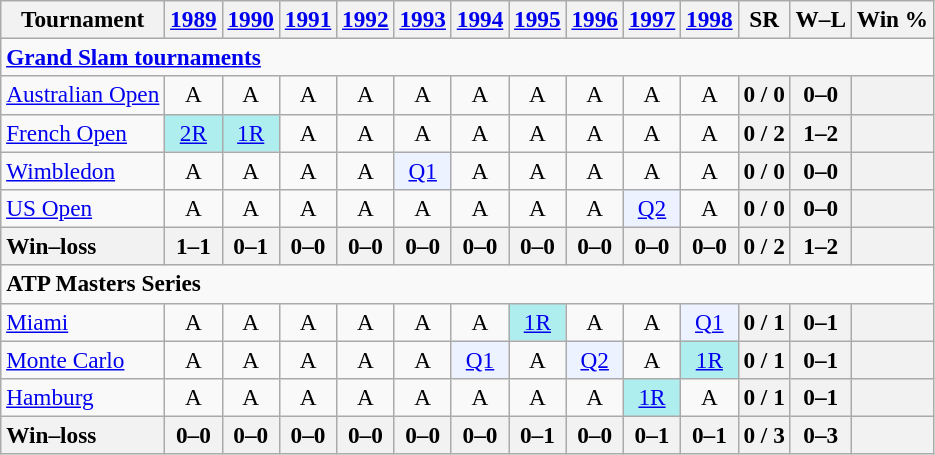<table class=wikitable style=text-align:center;font-size:97%>
<tr>
<th>Tournament</th>
<th><a href='#'>1989</a></th>
<th><a href='#'>1990</a></th>
<th><a href='#'>1991</a></th>
<th><a href='#'>1992</a></th>
<th><a href='#'>1993</a></th>
<th><a href='#'>1994</a></th>
<th><a href='#'>1995</a></th>
<th><a href='#'>1996</a></th>
<th><a href='#'>1997</a></th>
<th><a href='#'>1998</a></th>
<th>SR</th>
<th>W–L</th>
<th>Win %</th>
</tr>
<tr>
<td colspan=23 align=left><strong><a href='#'>Grand Slam tournaments</a></strong></td>
</tr>
<tr>
<td align=left><a href='#'>Australian Open</a></td>
<td>A</td>
<td>A</td>
<td>A</td>
<td>A</td>
<td>A</td>
<td>A</td>
<td>A</td>
<td>A</td>
<td>A</td>
<td>A</td>
<th>0 / 0</th>
<th>0–0</th>
<th></th>
</tr>
<tr>
<td align=left><a href='#'>French Open</a></td>
<td bgcolor=afeeee><a href='#'>2R</a></td>
<td bgcolor=afeeee><a href='#'>1R</a></td>
<td>A</td>
<td>A</td>
<td>A</td>
<td>A</td>
<td>A</td>
<td>A</td>
<td>A</td>
<td>A</td>
<th>0 / 2</th>
<th>1–2</th>
<th></th>
</tr>
<tr>
<td align=left><a href='#'>Wimbledon</a></td>
<td>A</td>
<td>A</td>
<td>A</td>
<td>A</td>
<td bgcolor=ecf2ff><a href='#'>Q1</a></td>
<td>A</td>
<td>A</td>
<td>A</td>
<td>A</td>
<td>A</td>
<th>0 / 0</th>
<th>0–0</th>
<th></th>
</tr>
<tr>
<td align=left><a href='#'>US Open</a></td>
<td>A</td>
<td>A</td>
<td>A</td>
<td>A</td>
<td>A</td>
<td>A</td>
<td>A</td>
<td>A</td>
<td bgcolor=ecf2ff><a href='#'>Q2</a></td>
<td>A</td>
<th>0 / 0</th>
<th>0–0</th>
<th></th>
</tr>
<tr>
<th style=text-align:left>Win–loss</th>
<th>1–1</th>
<th>0–1</th>
<th>0–0</th>
<th>0–0</th>
<th>0–0</th>
<th>0–0</th>
<th>0–0</th>
<th>0–0</th>
<th>0–0</th>
<th>0–0</th>
<th>0 / 2</th>
<th>1–2</th>
<th></th>
</tr>
<tr>
<td colspan=23 align=left><strong>ATP Masters Series</strong></td>
</tr>
<tr>
<td align=left><a href='#'>Miami</a></td>
<td>A</td>
<td>A</td>
<td>A</td>
<td>A</td>
<td>A</td>
<td>A</td>
<td bgcolor=afeeee><a href='#'>1R</a></td>
<td>A</td>
<td>A</td>
<td bgcolor=ecf2ff><a href='#'>Q1</a></td>
<th>0 / 1</th>
<th>0–1</th>
<th></th>
</tr>
<tr>
<td align=left><a href='#'>Monte Carlo</a></td>
<td>A</td>
<td>A</td>
<td>A</td>
<td>A</td>
<td>A</td>
<td bgcolor=ecf2ff><a href='#'>Q1</a></td>
<td>A</td>
<td bgcolor=ecf2ff><a href='#'>Q2</a></td>
<td>A</td>
<td bgcolor=afeeee><a href='#'>1R</a></td>
<th>0 / 1</th>
<th>0–1</th>
<th></th>
</tr>
<tr>
<td align=left><a href='#'>Hamburg</a></td>
<td>A</td>
<td>A</td>
<td>A</td>
<td>A</td>
<td>A</td>
<td>A</td>
<td>A</td>
<td>A</td>
<td bgcolor=afeeee><a href='#'>1R</a></td>
<td>A</td>
<th>0 / 1</th>
<th>0–1</th>
<th></th>
</tr>
<tr>
<th style=text-align:left>Win–loss</th>
<th>0–0</th>
<th>0–0</th>
<th>0–0</th>
<th>0–0</th>
<th>0–0</th>
<th>0–0</th>
<th>0–1</th>
<th>0–0</th>
<th>0–1</th>
<th>0–1</th>
<th>0 / 3</th>
<th>0–3</th>
<th></th>
</tr>
</table>
